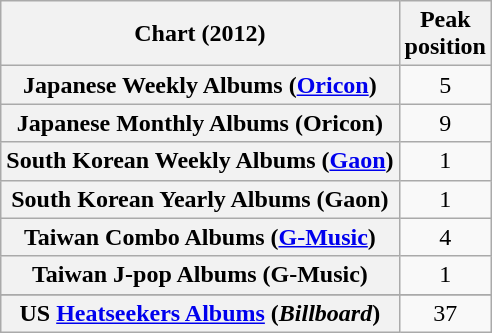<table class="wikitable sortable plainrowheaders" style="text-align:center">
<tr>
<th scope="col">Chart (2012)</th>
<th scope="col">Peak<br>position</th>
</tr>
<tr>
<th scope="row">Japanese Weekly Albums (<a href='#'>Oricon</a>)</th>
<td>5</td>
</tr>
<tr>
<th scope="row">Japanese Monthly Albums (Oricon)</th>
<td>9</td>
</tr>
<tr>
<th scope="row">South Korean Weekly Albums (<a href='#'>Gaon</a>)</th>
<td>1</td>
</tr>
<tr>
<th scope="row">South Korean Yearly Albums (Gaon)</th>
<td>1</td>
</tr>
<tr>
<th scope="row">Taiwan Combo Albums (<a href='#'>G-Music</a>)</th>
<td>4</td>
</tr>
<tr>
<th scope="row">Taiwan J-pop Albums (G-Music)</th>
<td>1</td>
</tr>
<tr>
</tr>
<tr>
<th scope="row">US <a href='#'>Heatseekers Albums</a> (<em>Billboard</em>)</th>
<td>37</td>
</tr>
</table>
